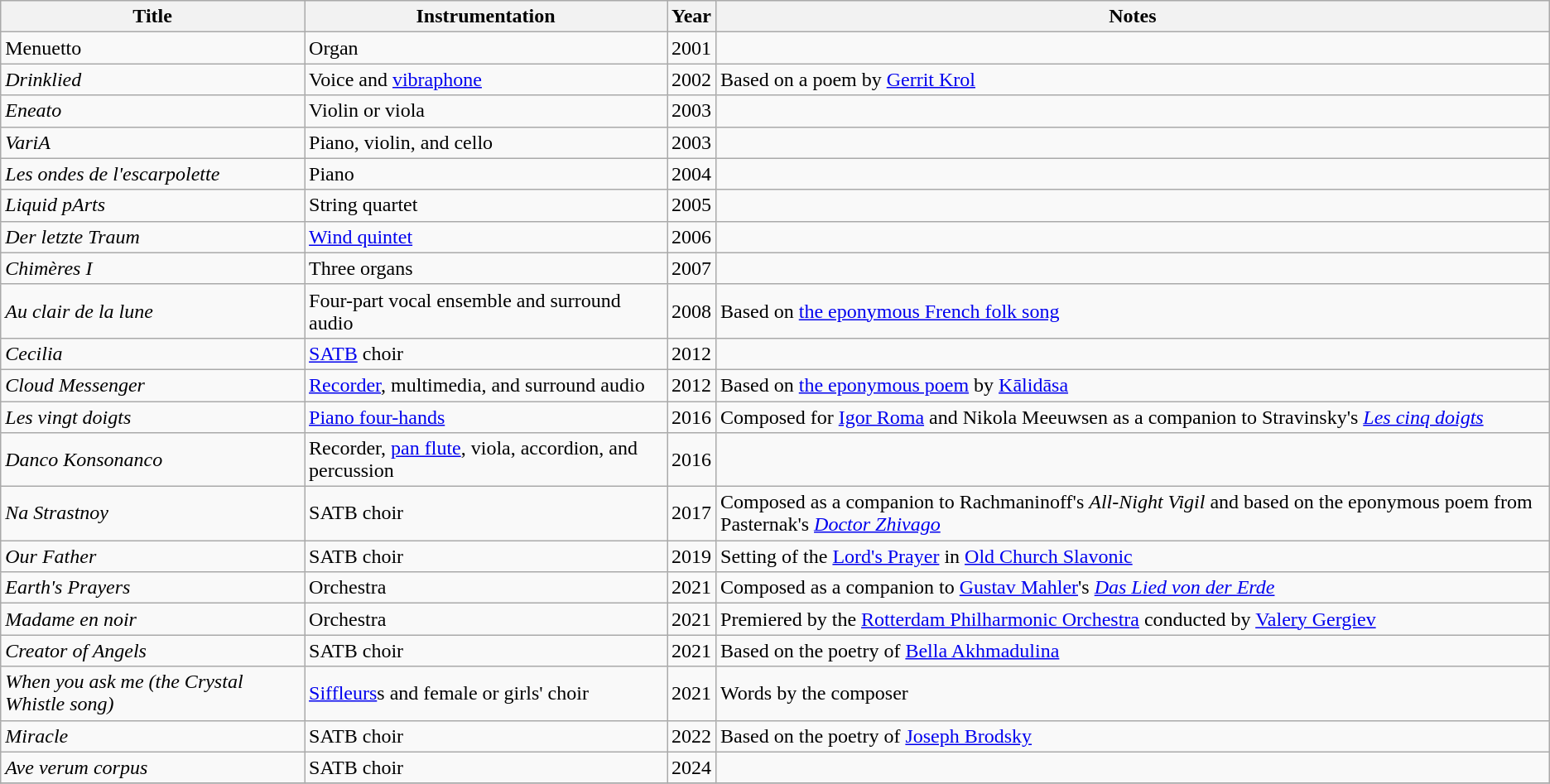<table class="sortable wikitable">
<tr>
<th>Title</th>
<th>Instrumentation</th>
<th>Year</th>
<th>Notes<br></th>
</tr>
<tr>
<td>Menuetto</td>
<td>Organ</td>
<td>2001</td>
<td></td>
</tr>
<tr>
<td><em>Drinklied</em></td>
<td>Voice and <a href='#'>vibraphone</a></td>
<td>2002</td>
<td>Based on a poem by <a href='#'>Gerrit Krol</a></td>
</tr>
<tr>
<td><em>Eneato</em></td>
<td>Violin or viola</td>
<td>2003</td>
<td></td>
</tr>
<tr>
<td><em>VariA</em></td>
<td>Piano, violin, and cello</td>
<td>2003</td>
<td></td>
</tr>
<tr>
<td><em>Les ondes de l'escarpolette</em></td>
<td>Piano</td>
<td>2004</td>
<td></td>
</tr>
<tr>
<td><em>Liquid pArts</em></td>
<td>String quartet</td>
<td>2005</td>
<td></td>
</tr>
<tr>
<td><em>Der letzte Traum</em></td>
<td><a href='#'>Wind quintet</a></td>
<td>2006</td>
<td></td>
</tr>
<tr>
<td><em>Chimères I</em></td>
<td>Three organs</td>
<td>2007</td>
<td></td>
</tr>
<tr>
<td><em>Au clair de la lune</em></td>
<td>Four-part vocal ensemble and surround audio</td>
<td>2008</td>
<td>Based on <a href='#'>the eponymous French folk song</a></td>
</tr>
<tr>
<td><em>Cecilia</em></td>
<td><a href='#'>SATB</a> choir</td>
<td>2012</td>
<td></td>
</tr>
<tr>
<td><em>Cloud Messenger</em></td>
<td><a href='#'>Recorder</a>, multimedia, and surround audio</td>
<td>2012</td>
<td>Based on <a href='#'>the eponymous poem</a> by <a href='#'>Kālidāsa</a></td>
</tr>
<tr>
<td><em>Les vingt doigts</em></td>
<td><a href='#'>Piano four-hands</a></td>
<td>2016</td>
<td>Composed for <a href='#'>Igor Roma</a> and Nikola Meeuwsen as a companion to Stravinsky's <em><a href='#'>Les cinq doigts</a></em></td>
</tr>
<tr>
<td><em>Danco Konsonanco</em></td>
<td>Recorder, <a href='#'>pan flute</a>, viola, accordion, and percussion</td>
<td>2016</td>
<td></td>
</tr>
<tr>
<td><em>Na Strastnoy</em></td>
<td>SATB choir</td>
<td>2017</td>
<td>Composed as a companion to Rachmaninoff's <em>All-Night Vigil</em> and based on the eponymous poem from Pasternak's <em><a href='#'>Doctor Zhivago</a></em></td>
</tr>
<tr>
<td><em>Our Father</em></td>
<td>SATB choir</td>
<td>2019</td>
<td>Setting of the <a href='#'>Lord's Prayer</a> in <a href='#'>Old Church Slavonic</a></td>
</tr>
<tr>
<td><em>Earth's Prayers</em></td>
<td>Orchestra</td>
<td>2021</td>
<td>Composed as a companion to <a href='#'>Gustav Mahler</a>'s <em><a href='#'>Das Lied von der Erde</a></em></td>
</tr>
<tr>
<td><em>Madame en noir</em></td>
<td>Orchestra</td>
<td>2021</td>
<td>Premiered by the <a href='#'>Rotterdam Philharmonic Orchestra</a> conducted by <a href='#'>Valery Gergiev</a></td>
</tr>
<tr>
<td><em>Creator of Angels</em></td>
<td>SATB choir</td>
<td>2021</td>
<td>Based on the poetry of <a href='#'>Bella Akhmadulina</a></td>
</tr>
<tr>
<td><em>When you ask me (the Crystal Whistle song)</em></td>
<td><a href='#'>Siffleurs</a>s and female or girls' choir</td>
<td>2021</td>
<td>Words by the composer</td>
</tr>
<tr>
<td><em>Miracle</em></td>
<td>SATB choir</td>
<td>2022</td>
<td>Based on the poetry of <a href='#'>Joseph Brodsky</a></td>
</tr>
<tr>
<td><em>Ave verum corpus</em></td>
<td>SATB choir</td>
<td>2024</td>
<td></td>
</tr>
<tr>
</tr>
</table>
